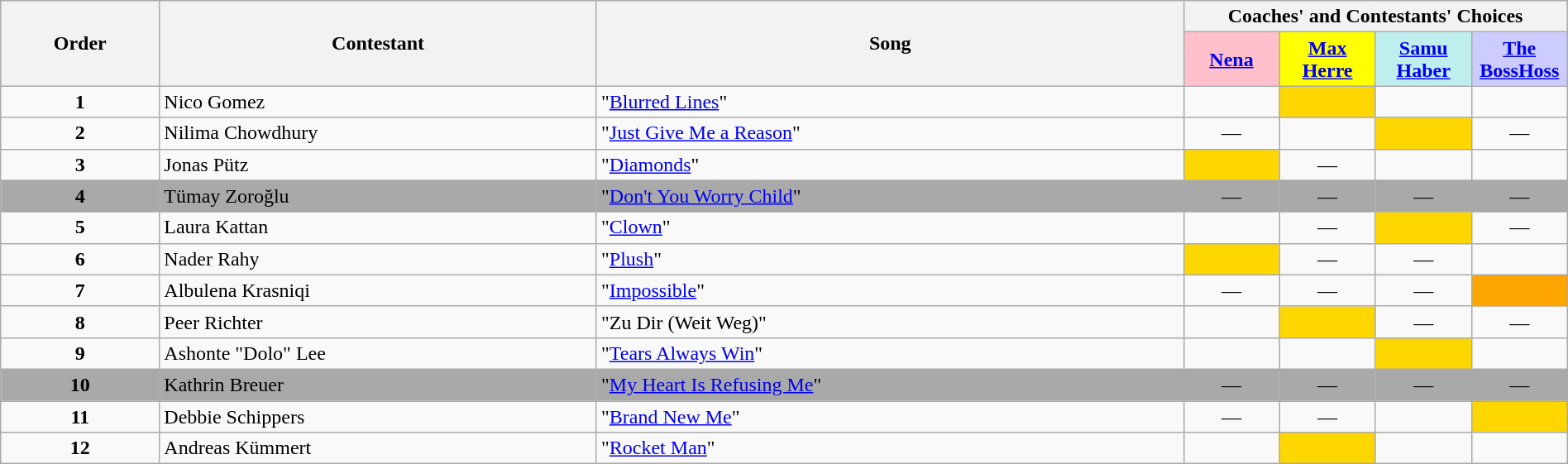<table class="wikitable" style="width:100%;">
<tr>
<th rowspan=2>Order</th>
<th rowspan=2>Contestant</th>
<th rowspan=2>Song</th>
<th colspan=4>Coaches' and Contestants' Choices</th>
</tr>
<tr>
<th style="background-color:pink" width="70"><a href='#'>Nena</a></th>
<th style="background-color: yellow" width="70"><a href='#'>Max Herre</a></th>
<th style="background-color:#bfeeee" width="70"><a href='#'>Samu Haber</a></th>
<th style="background-color:#ccf" width="70"><a href='#'>The BossHoss</a></th>
</tr>
<tr>
<td align="center"><strong>1</strong></td>
<td>Nico Gomez</td>
<td>"<a href='#'>Blurred Lines</a>"</td>
<td style=";text-align:center;"></td>
<td style="background:gold;text-align:center;"></td>
<td style=";text-align:center;"></td>
<td style=";text-align:center;"></td>
</tr>
<tr>
<td align="center"><strong>2</strong></td>
<td>Nilima Chowdhury</td>
<td>"<a href='#'>Just Give Me a Reason</a>"</td>
<td align="center">—</td>
<td style=";text-align:center;"></td>
<td style="background:gold;text-align:center;"></td>
<td align="center">—</td>
</tr>
<tr>
<td align="center"><strong>3</strong></td>
<td>Jonas Pütz</td>
<td>"<a href='#'>Diamonds</a>"</td>
<td style="background:gold;text-align:center;"></td>
<td align="center">—</td>
<td style=";text-align:center;"></td>
<td style=";text-align:center;"></td>
</tr>
<tr bgcolor=darkgrey>
<td align="center"><strong>4</strong></td>
<td>Tümay Zoroğlu</td>
<td>"<a href='#'>Don't You Worry Child</a>"</td>
<td align="center">—</td>
<td align="center">—</td>
<td align="center">—</td>
<td align="center">—</td>
</tr>
<tr>
<td align="center"><strong>5</strong></td>
<td>Laura Kattan</td>
<td>"<a href='#'>Clown</a>"</td>
<td style=";text-align:center;"></td>
<td align="center">—</td>
<td style="background:gold;text-align:center;"></td>
<td align="center">—</td>
</tr>
<tr>
<td align="center"><strong>6</strong></td>
<td>Nader Rahy</td>
<td>"<a href='#'>Plush</a>"</td>
<td style="background:gold;text-align:center;"></td>
<td align="center">—</td>
<td align="center">—</td>
<td style=";text-align:center;"></td>
</tr>
<tr>
<td align="center"><strong>7</strong></td>
<td>Albulena Krasniqi</td>
<td>"<a href='#'>Impossible</a>"</td>
<td align="center">—</td>
<td align="center">—</td>
<td align="center">—</td>
<td style="background:orange;text-align:center;"></td>
</tr>
<tr>
<td align="center"><strong>8</strong></td>
<td>Peer Richter</td>
<td>"Zu Dir (Weit Weg)"</td>
<td style=";text-align:center;"></td>
<td style="background:gold;text-align:center;"></td>
<td align="center">—</td>
<td align="center">—</td>
</tr>
<tr>
<td align="center"><strong>9</strong></td>
<td>Ashonte "Dolo" Lee</td>
<td>"<a href='#'>Tears Always Win</a>"</td>
<td style=";text-align:center;"></td>
<td style=";text-align:center;"></td>
<td style="background:gold;text-align:center;"></td>
<td style=";text-align:center;"></td>
</tr>
<tr bgcolor=darkgrey>
<td align="center"><strong>10</strong></td>
<td>Kathrin Breuer</td>
<td>"<a href='#'>My Heart Is Refusing Me</a>"</td>
<td align="center">—</td>
<td align="center">—</td>
<td align="center">—</td>
<td align="center">—</td>
</tr>
<tr>
<td align="center"><strong>11</strong></td>
<td>Debbie Schippers</td>
<td>"<a href='#'>Brand New Me</a>"</td>
<td align="center">—</td>
<td align="center">—</td>
<td style=";text-align:center;"></td>
<td style="background:gold;text-align:center;"></td>
</tr>
<tr>
<td align="center"><strong>12</strong></td>
<td>Andreas Kümmert</td>
<td>"<a href='#'>Rocket Man</a>"</td>
<td style="text-align:center;"></td>
<td style="background:gold;text-align:center;"></td>
<td style="text-align:center;"></td>
<td style="text-align:center;"></td>
</tr>
</table>
